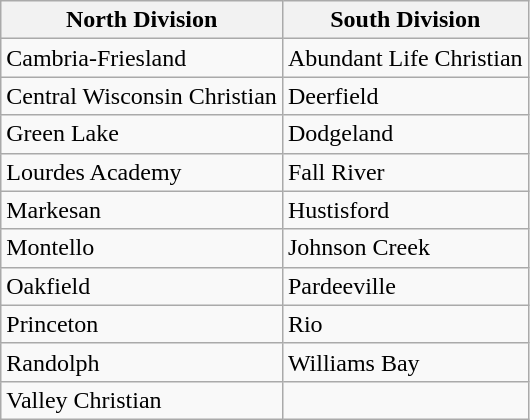<table class="wikitable">
<tr>
<th>North Division</th>
<th>South Division</th>
</tr>
<tr>
<td>Cambria-Friesland</td>
<td>Abundant Life Christian</td>
</tr>
<tr>
<td>Central Wisconsin Christian</td>
<td>Deerfield</td>
</tr>
<tr>
<td>Green Lake</td>
<td>Dodgeland</td>
</tr>
<tr>
<td>Lourdes Academy</td>
<td>Fall River</td>
</tr>
<tr>
<td>Markesan</td>
<td>Hustisford</td>
</tr>
<tr>
<td>Montello</td>
<td>Johnson Creek</td>
</tr>
<tr>
<td>Oakfield</td>
<td>Pardeeville</td>
</tr>
<tr>
<td>Princeton</td>
<td>Rio</td>
</tr>
<tr>
<td>Randolph</td>
<td>Williams Bay</td>
</tr>
<tr>
<td>Valley Christian</td>
<td></td>
</tr>
</table>
